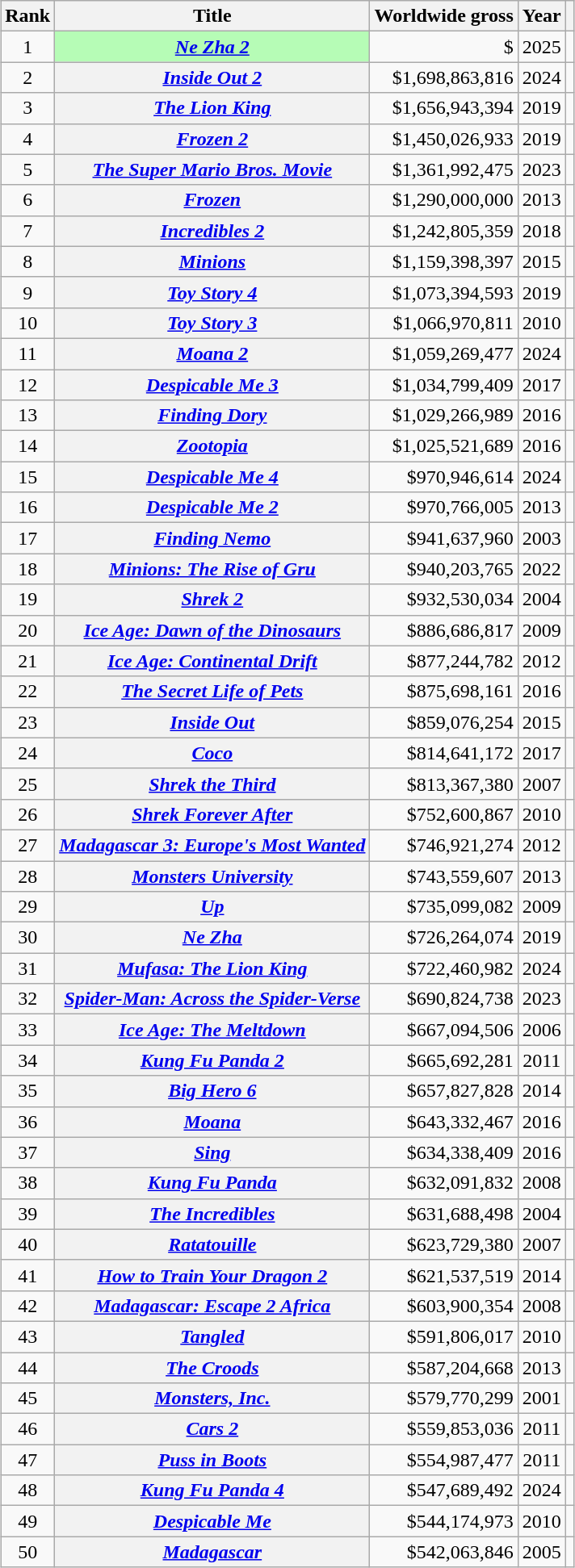<table class="wikitable sortable plainrowheaders" style="margin:auto; margin:auto;">
<tr>
<th class="unsortable" scope="col">Rank</th>
<th scope="col">Title</th>
<th scope="col">Worldwide gross</th>
<th scope="col">Year</th>
<th scope="col" class="unsortable"></th>
</tr>
<tr>
<td style="text-align:center;">1</td>
<th scope="row" style="background:#b6fcb6;"><em><a href='#'>Ne Zha 2</a></em> <em></em></th>
<td style="text-align:right;">$</td>
<td style="text-align:center;">2025</td>
<td style="text-align:center;"></td>
</tr>
<tr>
<td style="text-align:center;">2</td>
<th scope="row"><em><a href='#'>Inside Out 2</a></em></th>
<td style="text-align:right;">$1,698,863,816</td>
<td style="text-align:center;">2024</td>
<td style="text-align:center;"></td>
</tr>
<tr>
<td style="text-align:center;">3</td>
<th scope="row"><em><a href='#'>The Lion King</a></em></th>
<td style="text-align:right;">$1,656,943,394</td>
<td style="text-align:center;">2019</td>
<td style="text-align:center;"></td>
</tr>
<tr>
<td style="text-align:center;">4</td>
<th scope="row"><em><a href='#'>Frozen 2</a></em></th>
<td style="text-align:right;">$1,450,026,933</td>
<td style="text-align:center;">2019</td>
<td style="text-align:center;"></td>
</tr>
<tr>
<td style="text-align:center;">5</td>
<th scope="row"><em><a href='#'>The Super Mario Bros. Movie</a></em></th>
<td style="text-align:right;">$1,361,992,475</td>
<td style="text-align:center;">2023</td>
<td style="text-align:center;"></td>
</tr>
<tr>
<td style="text-align:center;">6</td>
<th scope="row"><em><a href='#'>Frozen</a></em></th>
<td style="text-align:right;">$1,290,000,000</td>
<td style="text-align:center;">2013</td>
<td style="text-align:center;"></td>
</tr>
<tr>
<td style="text-align:center;">7</td>
<th scope="row"><em><a href='#'>Incredibles 2</a></em></th>
<td style="text-align:right;">$1,242,805,359</td>
<td style="text-align:center;">2018</td>
<td style="text-align:center;"></td>
</tr>
<tr>
<td style="text-align:center;">8</td>
<th scope="row"><em><a href='#'>Minions</a></em></th>
<td style="text-align:right;">$1,159,398,397</td>
<td style="text-align:center;">2015</td>
<td style="text-align:center;"></td>
</tr>
<tr>
<td style="text-align:center;">9</td>
<th scope="row"><em><a href='#'>Toy Story 4</a></em></th>
<td style="text-align:right;">$1,073,394,593</td>
<td style="text-align:center;">2019</td>
<td style="text-align:center;"></td>
</tr>
<tr>
<td style="text-align:center;">10</td>
<th scope="row"><em><a href='#'>Toy Story 3</a></em></th>
<td style="text-align:right;">$1,066,970,811</td>
<td style="text-align:center;">2010</td>
<td style="text-align:center;"></td>
</tr>
<tr>
<td style="text-align:center;">11</td>
<th scope="row"><em><a href='#'>Moana 2</a></em></th>
<td style="text-align:right;">$1,059,269,477</td>
<td style="text-align:center;">2024</td>
<td style="text-align:center;"></td>
</tr>
<tr>
<td style="text-align:center;">12</td>
<th scope="row"><em><a href='#'>Despicable Me 3</a></em></th>
<td style="text-align:right;">$1,034,799,409</td>
<td style="text-align:center;">2017</td>
<td style="text-align:center;"></td>
</tr>
<tr>
<td style="text-align:center;">13</td>
<th scope="row"><em><a href='#'>Finding Dory</a></em></th>
<td style="text-align:right;">$1,029,266,989</td>
<td style="text-align:center;">2016</td>
<td style="text-align:center;"></td>
</tr>
<tr>
<td style="text-align:center;">14</td>
<th scope="row"><em><a href='#'>Zootopia</a></em></th>
<td style="text-align:right;">$1,025,521,689</td>
<td style="text-align:center;">2016</td>
<td style="text-align:center;"></td>
</tr>
<tr>
<td style="text-align:center;">15</td>
<th scope="row"><em><a href='#'>Despicable Me 4</a></em></th>
<td style="text-align:right;">$970,946,614</td>
<td style="text-align:center;">2024</td>
<td style="text-align:center;"></td>
</tr>
<tr>
<td style="text-align:center;">16</td>
<th scope="row"><em><a href='#'>Despicable Me 2</a></em></th>
<td style="text-align:right;">$970,766,005</td>
<td style="text-align:center;">2013</td>
<td style="text-align:center;"></td>
</tr>
<tr>
<td style="text-align:center;">17</td>
<th scope="row"><em><a href='#'>Finding Nemo</a></em></th>
<td style="text-align:right;">$941,637,960</td>
<td style="text-align:center;">2003</td>
<td style="text-align:center;"></td>
</tr>
<tr>
<td style="text-align:center;">18</td>
<th scope="row"><em><a href='#'>Minions: The Rise of Gru</a></em></th>
<td style="text-align:right;">$940,203,765</td>
<td style="text-align:center;">2022</td>
<td style="text-align:center;"></td>
</tr>
<tr>
<td style="text-align:center;">19</td>
<th scope="row"><em><a href='#'>Shrek 2</a></em></th>
<td style="text-align:right;">$932,530,034</td>
<td style="text-align:center;">2004</td>
<td style="text-align:center;"></td>
</tr>
<tr>
<td style="text-align:center;">20</td>
<th scope="row"><em><a href='#'>Ice Age: Dawn of the Dinosaurs</a></em></th>
<td style="text-align:right;">$886,686,817</td>
<td style="text-align:center;">2009</td>
<td style="text-align:center;"></td>
</tr>
<tr>
<td style="text-align:center;">21</td>
<th scope="row"><em><a href='#'>Ice Age: Continental Drift</a></em></th>
<td style="text-align:right;">$877,244,782</td>
<td style="text-align:center;">2012</td>
<td style="text-align:center;"></td>
</tr>
<tr>
<td style="text-align:center;">22</td>
<th scope="row"><em><a href='#'>The Secret Life of Pets</a></em></th>
<td style="text-align:right;">$875,698,161</td>
<td style="text-align:center;">2016</td>
<td style="text-align:center;"></td>
</tr>
<tr>
<td style="text-align:center;">23</td>
<th scope="row"><em><a href='#'>Inside Out</a></em></th>
<td style="text-align:right;">$859,076,254</td>
<td style="text-align:center;">2015</td>
<td style="text-align:center;"></td>
</tr>
<tr>
<td style="text-align:center;">24</td>
<th scope="row"><em><a href='#'>Coco</a></em></th>
<td style="text-align:right;">$814,641,172</td>
<td style="text-align:center;">2017</td>
<td style="text-align:center;"></td>
</tr>
<tr>
<td style="text-align:center;">25</td>
<th scope="row"><em><a href='#'>Shrek the Third</a></em></th>
<td style="text-align:right;">$813,367,380</td>
<td style="text-align:center;">2007</td>
<td style="text-align:center;"></td>
</tr>
<tr>
<td style="text-align:center;">26</td>
<th scope="row"><em><a href='#'>Shrek Forever After</a></em></th>
<td style="text-align:right;">$752,600,867</td>
<td style="text-align:center;">2010</td>
<td style="text-align:center;"></td>
</tr>
<tr>
<td style="text-align:center;">27</td>
<th scope="row"><em><a href='#'>Madagascar 3: Europe's Most Wanted</a></em></th>
<td style="text-align:right;">$746,921,274</td>
<td style="text-align:center;">2012</td>
<td style="text-align:center;"></td>
</tr>
<tr>
<td style="text-align:center;">28</td>
<th scope="row"><em><a href='#'>Monsters University</a></em></th>
<td style="text-align:right;">$743,559,607</td>
<td style="text-align:center;">2013</td>
<td style="text-align:center;"></td>
</tr>
<tr>
<td style="text-align:center;">29</td>
<th scope="row"><em><a href='#'>Up</a></em></th>
<td style="text-align:right;">$735,099,082</td>
<td style="text-align:center;">2009</td>
<td style="text-align:center;"></td>
</tr>
<tr>
<td style="text-align:center;">30</td>
<th scope="row"><em><a href='#'>Ne Zha</a></em></th>
<td style="text-align:right;">$726,264,074</td>
<td style="text-align:center;">2019</td>
<td style="text-align:center;"></td>
</tr>
<tr>
<td style="text-align:center;">31</td>
<th scope="row"><em><a href='#'>Mufasa: The Lion King</a></em></th>
<td style="text-align:right;">$722,460,982</td>
<td style="text-align:center;">2024</td>
<td style="text-align:center;"></td>
</tr>
<tr>
<td style="text-align:center;">32</td>
<th scope="row"><em><a href='#'>Spider-Man: Across the Spider-Verse</a></em></th>
<td style="text-align:right;">$690,824,738</td>
<td style="text-align:center;">2023</td>
<td style="text-align:center;"></td>
</tr>
<tr>
<td style="text-align:center;">33</td>
<th scope="row"><em><a href='#'>Ice Age: The Meltdown</a></em></th>
<td style="text-align:right;">$667,094,506</td>
<td style="text-align:center;">2006</td>
<td style="text-align:center;"></td>
</tr>
<tr>
<td style="text-align:center;">34</td>
<th scope="row"><em><a href='#'>Kung Fu Panda 2</a></em></th>
<td style="text-align:right;">$665,692,281</td>
<td style="text-align:center;">2011</td>
<td style="text-align:center;"></td>
</tr>
<tr>
<td style="text-align:center;">35</td>
<th scope="row"><em><a href='#'>Big Hero 6</a></em></th>
<td style="text-align:right;">$657,827,828</td>
<td style="text-align:center;">2014</td>
<td style="text-align:center;"></td>
</tr>
<tr>
<td style="text-align:center;">36</td>
<th scope="row"><em><a href='#'>Moana</a></em></th>
<td style="text-align:right;">$643,332,467</td>
<td style="text-align:center;">2016</td>
<td style="text-align:center;"></td>
</tr>
<tr>
<td style="text-align:center;">37</td>
<th scope="row"><em><a href='#'>Sing</a></em></th>
<td style="text-align:right;">$634,338,409</td>
<td style="text-align:center;">2016</td>
<td style="text-align:center;"></td>
</tr>
<tr>
<td style="text-align:center;">38</td>
<th scope="row"><em><a href='#'>Kung Fu Panda</a></em></th>
<td style="text-align:right;">$632,091,832</td>
<td style="text-align:center;">2008</td>
<td style="text-align:center;"></td>
</tr>
<tr>
<td style="text-align:center;">39</td>
<th scope="row"><em><a href='#'>The Incredibles</a></em></th>
<td style="text-align:right;">$631,688,498</td>
<td style="text-align:center;">2004</td>
<td style="text-align:center;"></td>
</tr>
<tr>
<td style="text-align:center;">40</td>
<th scope="row"><em><a href='#'>Ratatouille</a></em></th>
<td style="text-align:right;">$623,729,380</td>
<td style="text-align:center;">2007</td>
<td style="text-align:center;"></td>
</tr>
<tr>
<td style="text-align:center;">41</td>
<th scope="row"><em><a href='#'>How to Train Your Dragon 2</a></em></th>
<td style="text-align:right;">$621,537,519</td>
<td style="text-align:center;">2014</td>
<td style="text-align:center;"></td>
</tr>
<tr>
<td style="text-align:center;">42</td>
<th scope="row"><em><a href='#'>Madagascar: Escape 2 Africa</a></em></th>
<td style="text-align:right;">$603,900,354</td>
<td style="text-align:center;">2008</td>
<td style="text-align:center;"></td>
</tr>
<tr>
<td style="text-align:center;">43</td>
<th scope="row"><em><a href='#'>Tangled</a></em></th>
<td style="text-align:right;">$591,806,017</td>
<td style="text-align:center;">2010</td>
<td style="text-align:center;"></td>
</tr>
<tr>
<td style="text-align:center;">44</td>
<th scope="row"><em><a href='#'>The Croods</a></em></th>
<td style="text-align:right;">$587,204,668</td>
<td style="text-align:center;">2013</td>
<td style="text-align:center;"></td>
</tr>
<tr>
<td style="text-align:center;">45</td>
<th scope="row"><em><a href='#'>Monsters, Inc.</a></em></th>
<td style="text-align:right;">$579,770,299</td>
<td style="text-align:center;">2001</td>
<td style="text-align:center;"></td>
</tr>
<tr>
<td style="text-align:center;">46</td>
<th scope="row"><em><a href='#'>Cars 2</a></em></th>
<td style="text-align:right;">$559,853,036</td>
<td style="text-align:center;">2011</td>
<td style="text-align:center;"></td>
</tr>
<tr>
<td style="text-align:center;">47</td>
<th scope="row"><em><a href='#'>Puss in Boots</a></em></th>
<td style="text-align:right;">$554,987,477</td>
<td style="text-align:center;">2011</td>
<td style="text-align:center;"></td>
</tr>
<tr>
<td style="text-align:center;">48</td>
<th scope="row"><em><a href='#'>Kung Fu Panda 4</a></em></th>
<td style="text-align:right;">$547,689,492</td>
<td style="text-align:center;">2024</td>
<td style="text-align:center;"></td>
</tr>
<tr>
<td style="text-align:center;">49</td>
<th scope="row"><em><a href='#'>Despicable Me</a></em></th>
<td style="text-align:right;">$544,174,973</td>
<td style="text-align:center;">2010</td>
<td style="text-align:center;"></td>
</tr>
<tr>
<td style="text-align:center;">50</td>
<th scope="row"><em><a href='#'>Madagascar</a></em></th>
<td style="text-align:right;">$542,063,846</td>
<td style="text-align:center;">2005</td>
<td style="text-align:center;"></td>
</tr>
</table>
